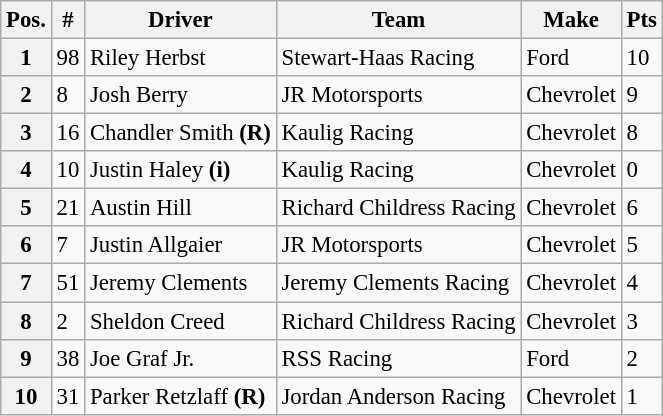<table class="wikitable" style="font-size:95%">
<tr>
<th>Pos.</th>
<th>#</th>
<th>Driver</th>
<th>Team</th>
<th>Make</th>
<th>Pts</th>
</tr>
<tr>
<th>1</th>
<td>98</td>
<td>Riley Herbst</td>
<td>Stewart-Haas Racing</td>
<td>Ford</td>
<td>10</td>
</tr>
<tr>
<th>2</th>
<td>8</td>
<td>Josh Berry</td>
<td>JR Motorsports</td>
<td>Chevrolet</td>
<td>9</td>
</tr>
<tr>
<th>3</th>
<td>16</td>
<td>Chandler Smith <strong>(R)</strong></td>
<td>Kaulig Racing</td>
<td>Chevrolet</td>
<td>8</td>
</tr>
<tr>
<th>4</th>
<td>10</td>
<td>Justin Haley <strong>(i)</strong></td>
<td>Kaulig Racing</td>
<td>Chevrolet</td>
<td>0</td>
</tr>
<tr>
<th>5</th>
<td>21</td>
<td>Austin Hill</td>
<td>Richard Childress Racing</td>
<td>Chevrolet</td>
<td>6</td>
</tr>
<tr>
<th>6</th>
<td>7</td>
<td>Justin Allgaier</td>
<td>JR Motorsports</td>
<td>Chevrolet</td>
<td>5</td>
</tr>
<tr>
<th>7</th>
<td>51</td>
<td>Jeremy Clements</td>
<td>Jeremy Clements Racing</td>
<td>Chevrolet</td>
<td>4</td>
</tr>
<tr>
<th>8</th>
<td>2</td>
<td>Sheldon Creed</td>
<td>Richard Childress Racing</td>
<td>Chevrolet</td>
<td>3</td>
</tr>
<tr>
<th>9</th>
<td>38</td>
<td>Joe Graf Jr.</td>
<td>RSS Racing</td>
<td>Ford</td>
<td>2</td>
</tr>
<tr>
<th>10</th>
<td>31</td>
<td>Parker Retzlaff <strong>(R)</strong></td>
<td>Jordan Anderson Racing</td>
<td>Chevrolet</td>
<td>1</td>
</tr>
</table>
